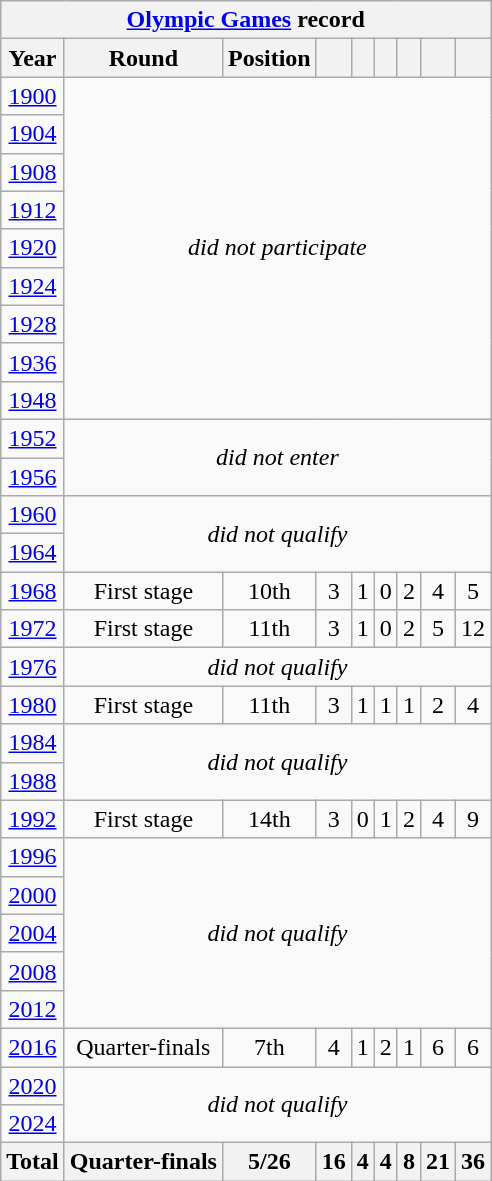<table class="wikitable" style="text-align: center;">
<tr>
<th colspan=9><a href='#'>Olympic Games</a> record</th>
</tr>
<tr>
<th>Year</th>
<th>Round</th>
<th>Position</th>
<th></th>
<th></th>
<th></th>
<th></th>
<th></th>
<th></th>
</tr>
<tr>
<td> <a href='#'>1900</a></td>
<td rowspan=9 colspan=8><em>did not participate</em></td>
</tr>
<tr>
<td> <a href='#'>1904</a></td>
</tr>
<tr>
<td> <a href='#'>1908</a></td>
</tr>
<tr>
<td> <a href='#'>1912</a></td>
</tr>
<tr>
<td> <a href='#'>1920</a></td>
</tr>
<tr>
<td> <a href='#'>1924</a></td>
</tr>
<tr>
<td> <a href='#'>1928</a></td>
</tr>
<tr>
<td> <a href='#'>1936</a></td>
</tr>
<tr>
<td> <a href='#'>1948</a></td>
</tr>
<tr>
<td> <a href='#'>1952</a></td>
<td rowspan=2 colspan=8><em>did not enter</em></td>
</tr>
<tr>
<td> <a href='#'>1956</a></td>
</tr>
<tr>
<td> <a href='#'>1960</a></td>
<td rowspan=2 colspan=8><em>did not qualify</em></td>
</tr>
<tr>
<td> <a href='#'>1964</a></td>
</tr>
<tr>
<td> <a href='#'>1968</a></td>
<td>First stage</td>
<td>10th</td>
<td>3</td>
<td>1</td>
<td>0</td>
<td>2</td>
<td>4</td>
<td>5</td>
</tr>
<tr>
<td> <a href='#'>1972</a></td>
<td>First stage</td>
<td>11th</td>
<td>3</td>
<td>1</td>
<td>0</td>
<td>2</td>
<td>5</td>
<td>12</td>
</tr>
<tr>
<td> <a href='#'>1976</a></td>
<td colspan=8><em>did not qualify</em></td>
</tr>
<tr>
<td> <a href='#'>1980</a></td>
<td>First stage</td>
<td>11th</td>
<td>3</td>
<td>1</td>
<td>1</td>
<td>1</td>
<td>2</td>
<td>4</td>
</tr>
<tr>
<td> <a href='#'>1984</a></td>
<td rowspan=2 colspan=8><em>did not qualify</em></td>
</tr>
<tr>
<td> <a href='#'>1988</a></td>
</tr>
<tr>
<td> <a href='#'>1992</a></td>
<td>First stage</td>
<td>14th</td>
<td>3</td>
<td>0</td>
<td>1</td>
<td>2</td>
<td>4</td>
<td>9</td>
</tr>
<tr>
<td> <a href='#'>1996</a></td>
<td rowspan=5 colspan=8><em>did not qualify</em></td>
</tr>
<tr>
<td> <a href='#'>2000</a></td>
</tr>
<tr>
<td> <a href='#'>2004</a></td>
</tr>
<tr>
<td> <a href='#'>2008</a></td>
</tr>
<tr>
<td> <a href='#'>2012</a></td>
</tr>
<tr>
<td> <a href='#'>2016</a></td>
<td>Quarter-finals</td>
<td>7th</td>
<td>4</td>
<td>1</td>
<td>2</td>
<td>1</td>
<td>6</td>
<td>6</td>
</tr>
<tr>
<td> <a href='#'>2020</a></td>
<td rowspan=2 colspan=8><em>did not qualify</em></td>
</tr>
<tr>
<td> <a href='#'>2024</a></td>
</tr>
<tr>
<th>Total</th>
<th>Quarter-finals</th>
<th>5/26</th>
<th>16</th>
<th>4</th>
<th>4</th>
<th>8</th>
<th>21</th>
<th>36</th>
</tr>
</table>
